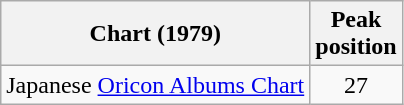<table class="wikitable">
<tr>
<th>Chart (1979)</th>
<th>Peak<br>position</th>
</tr>
<tr>
<td>Japanese <a href='#'>Oricon Albums Chart</a></td>
<td align="center">27</td>
</tr>
</table>
